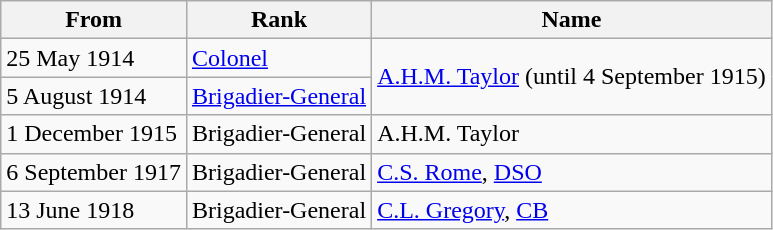<table class="wikitable">
<tr>
<th>From</th>
<th>Rank</th>
<th>Name</th>
</tr>
<tr>
<td>25 May 1914</td>
<td><a href='#'>Colonel</a></td>
<td rowspan=2><a href='#'>A.H.M. Taylor</a> (until 4 September 1915)</td>
</tr>
<tr>
<td>5 August 1914</td>
<td><a href='#'>Brigadier-General</a></td>
</tr>
<tr>
<td>1 December 1915</td>
<td>Brigadier-General</td>
<td>A.H.M. Taylor</td>
</tr>
<tr>
<td>6 September 1917</td>
<td>Brigadier-General</td>
<td><a href='#'>C.S. Rome</a>, <a href='#'>DSO</a></td>
</tr>
<tr>
<td>13 June 1918</td>
<td>Brigadier-General</td>
<td><a href='#'>C.L. Gregory</a>, <a href='#'>CB</a></td>
</tr>
</table>
